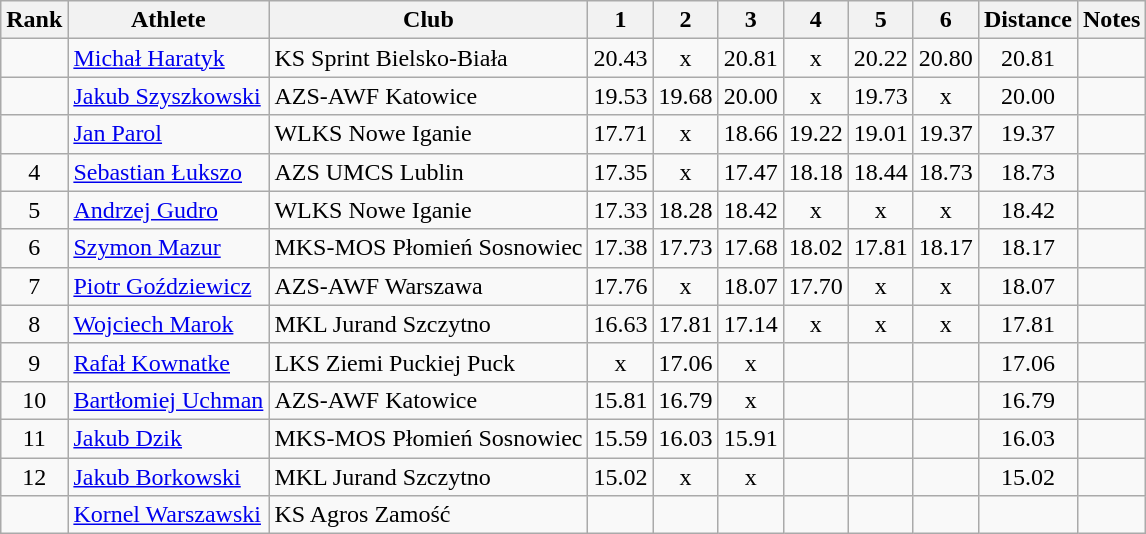<table class="wikitable sortable" style="text-align:center">
<tr>
<th>Rank</th>
<th>Athlete</th>
<th>Club</th>
<th>1</th>
<th>2</th>
<th>3</th>
<th>4</th>
<th>5</th>
<th>6</th>
<th>Distance</th>
<th>Notes</th>
</tr>
<tr>
<td></td>
<td align=left><a href='#'>Michał Haratyk</a></td>
<td align=left>KS Sprint Bielsko-Biała</td>
<td>20.43</td>
<td>x</td>
<td>20.81</td>
<td>x</td>
<td>20.22</td>
<td>20.80</td>
<td>20.81</td>
<td></td>
</tr>
<tr>
<td></td>
<td align=left><a href='#'>Jakub Szyszkowski</a></td>
<td align=left>AZS-AWF Katowice</td>
<td>19.53</td>
<td>19.68</td>
<td>20.00</td>
<td>x</td>
<td>19.73</td>
<td>x</td>
<td>20.00</td>
<td></td>
</tr>
<tr>
<td></td>
<td align=left><a href='#'>Jan Parol</a></td>
<td align=left>WLKS Nowe Iganie</td>
<td>17.71</td>
<td>x</td>
<td>18.66</td>
<td>19.22</td>
<td>19.01</td>
<td>19.37</td>
<td>19.37</td>
<td></td>
</tr>
<tr>
<td>4</td>
<td align=left><a href='#'>Sebastian Łukszo</a></td>
<td align=left>AZS UMCS Lublin</td>
<td>17.35</td>
<td>x</td>
<td>17.47</td>
<td>18.18</td>
<td>18.44</td>
<td>18.73</td>
<td>18.73</td>
<td></td>
</tr>
<tr>
<td>5</td>
<td align=left><a href='#'>Andrzej Gudro</a></td>
<td align=left>WLKS Nowe Iganie</td>
<td>17.33</td>
<td>18.28</td>
<td>18.42</td>
<td>x</td>
<td>x</td>
<td>x</td>
<td>18.42</td>
<td></td>
</tr>
<tr>
<td>6</td>
<td align=left><a href='#'>Szymon Mazur</a></td>
<td align=left>MKS-MOS Płomień Sosnowiec</td>
<td>17.38</td>
<td>17.73</td>
<td>17.68</td>
<td>18.02</td>
<td>17.81</td>
<td>18.17</td>
<td>18.17</td>
<td></td>
</tr>
<tr>
<td>7</td>
<td align=left><a href='#'>Piotr Goździewicz</a></td>
<td align=left>AZS-AWF Warszawa</td>
<td>17.76</td>
<td>x</td>
<td>18.07</td>
<td>17.70</td>
<td>x</td>
<td>x</td>
<td>18.07</td>
<td></td>
</tr>
<tr>
<td>8</td>
<td align=left><a href='#'>Wojciech Marok</a></td>
<td align=left>MKL Jurand Szczytno</td>
<td>16.63</td>
<td>17.81</td>
<td>17.14</td>
<td>x</td>
<td>x</td>
<td>x</td>
<td>17.81</td>
<td></td>
</tr>
<tr>
<td>9</td>
<td align=left><a href='#'>Rafał Kownatke</a></td>
<td align=left>LKS Ziemi Puckiej Puck</td>
<td>x</td>
<td>17.06</td>
<td>x</td>
<td></td>
<td></td>
<td></td>
<td>17.06</td>
<td></td>
</tr>
<tr>
<td>10</td>
<td align=left><a href='#'>Bartłomiej Uchman</a></td>
<td align=left>AZS-AWF Katowice</td>
<td>15.81</td>
<td>16.79</td>
<td>x</td>
<td></td>
<td></td>
<td></td>
<td>16.79</td>
<td></td>
</tr>
<tr>
<td>11</td>
<td align=left><a href='#'>Jakub Dzik</a></td>
<td align=left>MKS-MOS Płomień Sosnowiec</td>
<td>15.59</td>
<td>16.03</td>
<td>15.91</td>
<td></td>
<td></td>
<td></td>
<td>16.03</td>
<td></td>
</tr>
<tr>
<td>12</td>
<td align=left><a href='#'>Jakub Borkowski</a></td>
<td align=left>MKL Jurand Szczytno</td>
<td>15.02</td>
<td>x</td>
<td>x</td>
<td></td>
<td></td>
<td></td>
<td>15.02</td>
<td></td>
</tr>
<tr>
<td></td>
<td align=left><a href='#'>Kornel Warszawski</a></td>
<td align=left>KS Agros Zamość</td>
<td></td>
<td></td>
<td></td>
<td></td>
<td></td>
<td></td>
<td></td>
<td></td>
</tr>
</table>
